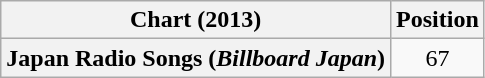<table class="wikitable plainrowheaders" style="text-align:center">
<tr>
<th scope="col">Chart (2013)</th>
<th scope="col">Position</th>
</tr>
<tr>
<th scope="row">Japan Radio Songs (<em>Billboard Japan</em>)</th>
<td>67</td>
</tr>
</table>
